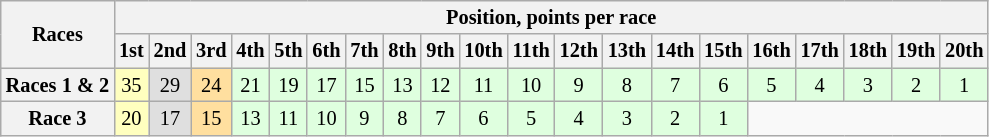<table class="wikitable" style="font-size:85%; text-align:center">
<tr>
<th rowspan="2">Races</th>
<th colspan="20">Position, points per race</th>
</tr>
<tr>
<th>1st</th>
<th>2nd</th>
<th>3rd</th>
<th>4th</th>
<th>5th</th>
<th>6th</th>
<th>7th</th>
<th>8th</th>
<th>9th</th>
<th>10th</th>
<th>11th</th>
<th>12th</th>
<th>13th</th>
<th>14th</th>
<th>15th</th>
<th>16th</th>
<th>17th</th>
<th>18th</th>
<th>19th</th>
<th>20th</th>
</tr>
<tr>
<th>Races 1 & 2</th>
<td bgcolor="#ffffbf">35</td>
<td bgcolor="#dfdfdf">29</td>
<td bgcolor="#ffdf9f">24</td>
<td bgcolor="#dfffdf">21</td>
<td bgcolor="#dfffdf">19</td>
<td bgcolor="#dfffdf">17</td>
<td bgcolor="#dfffdf">15</td>
<td bgcolor="#dfffdf">13</td>
<td bgcolor="#dfffdf">12</td>
<td bgcolor="#dfffdf">11</td>
<td bgcolor="#dfffdf">10</td>
<td bgcolor="#dfffdf">9</td>
<td bgcolor="#dfffdf">8</td>
<td bgcolor="#dfffdf">7</td>
<td bgcolor="#dfffdf">6</td>
<td bgcolor="#dfffdf">5</td>
<td bgcolor="#dfffdf">4</td>
<td bgcolor="#dfffdf">3</td>
<td bgcolor="#dfffdf">2</td>
<td bgcolor="#dfffdf">1</td>
</tr>
<tr>
<th>Race 3</th>
<td bgcolor="#ffffbf">20</td>
<td bgcolor="#dfdfdf">17</td>
<td bgcolor="#ffdf9f">15</td>
<td bgcolor="#dfffdf">13</td>
<td bgcolor="#dfffdf">11</td>
<td bgcolor="#dfffdf">10</td>
<td bgcolor="#dfffdf">9</td>
<td bgcolor="#dfffdf">8</td>
<td bgcolor="#dfffdf">7</td>
<td bgcolor="#dfffdf">6</td>
<td bgcolor="#dfffdf">5</td>
<td bgcolor="#dfffdf">4</td>
<td bgcolor="#dfffdf">3</td>
<td bgcolor="#dfffdf">2</td>
<td bgcolor="#dfffdf">1</td>
</tr>
</table>
